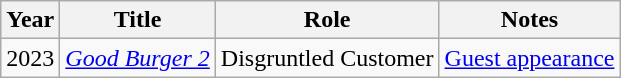<table class="wikitable plainrowheaders" style="margin-right: 0;">
<tr>
<th>Year</th>
<th>Title</th>
<th>Role</th>
<th>Notes</th>
</tr>
<tr>
<td>2023</td>
<td><em><a href='#'>Good Burger 2</a></em></td>
<td>Disgruntled Customer</td>
<td><a href='#'>Guest appearance</a></td>
</tr>
</table>
